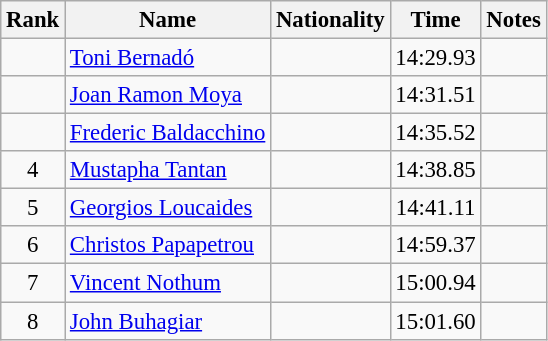<table class="wikitable sortable" style="text-align:center; font-size:95%">
<tr>
<th>Rank</th>
<th>Name</th>
<th>Nationality</th>
<th>Time</th>
<th>Notes</th>
</tr>
<tr>
<td></td>
<td align=left><a href='#'>Toni Bernadó</a></td>
<td align=left></td>
<td>14:29.93</td>
<td></td>
</tr>
<tr>
<td></td>
<td align=left><a href='#'>Joan Ramon Moya</a></td>
<td align=left></td>
<td>14:31.51</td>
<td></td>
</tr>
<tr>
<td></td>
<td align=left><a href='#'>Frederic Baldacchino</a></td>
<td align=left></td>
<td>14:35.52</td>
<td></td>
</tr>
<tr>
<td>4</td>
<td align=left><a href='#'>Mustapha Tantan</a></td>
<td align=left></td>
<td>14:38.85</td>
<td></td>
</tr>
<tr>
<td>5</td>
<td align=left><a href='#'>Georgios Loucaides</a></td>
<td align=left></td>
<td>14:41.11</td>
<td></td>
</tr>
<tr>
<td>6</td>
<td align=left><a href='#'>Christos Papapetrou</a></td>
<td align=left></td>
<td>14:59.37</td>
<td></td>
</tr>
<tr>
<td>7</td>
<td align=left><a href='#'>Vincent Nothum</a></td>
<td align=left></td>
<td>15:00.94</td>
<td></td>
</tr>
<tr>
<td>8</td>
<td align=left><a href='#'>John Buhagiar</a></td>
<td align=left></td>
<td>15:01.60</td>
<td></td>
</tr>
</table>
